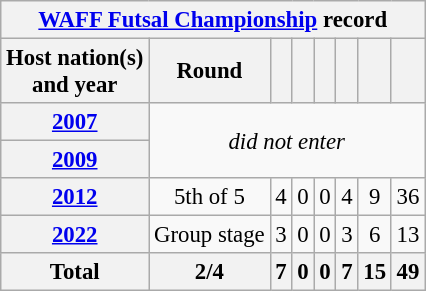<table class="wikitable" style="font-size:95%; text-align:center;">
<tr>
<th colspan="8"><a href='#'>WAFF Futsal Championship</a> record</th>
</tr>
<tr>
<th scope="col">Host nation(s)<br>and year</th>
<th scope="col">Round</th>
<th scope="col"></th>
<th scope="col"></th>
<th scope="col"></th>
<th scope="col"></th>
<th scope="col"></th>
<th scope="col"></th>
</tr>
<tr>
<th scope="row"> <a href='#'>2007</a></th>
<td colspan="7" rowspan="2"><em>did not enter</em></td>
</tr>
<tr>
<th scope="row"> <a href='#'>2009</a></th>
</tr>
<tr>
<th scope="row"> <a href='#'>2012</a></th>
<td>5th of 5</td>
<td>4</td>
<td>0</td>
<td>0</td>
<td>4</td>
<td>9</td>
<td>36</td>
</tr>
<tr>
<th scope="row"> <a href='#'>2022</a></th>
<td>Group stage</td>
<td>3</td>
<td>0</td>
<td>0</td>
<td>3</td>
<td>6</td>
<td>13</td>
</tr>
<tr>
<th><strong>Total</strong></th>
<th>2/4</th>
<th>7</th>
<th>0</th>
<th>0</th>
<th>7</th>
<th>15</th>
<th>49</th>
</tr>
</table>
